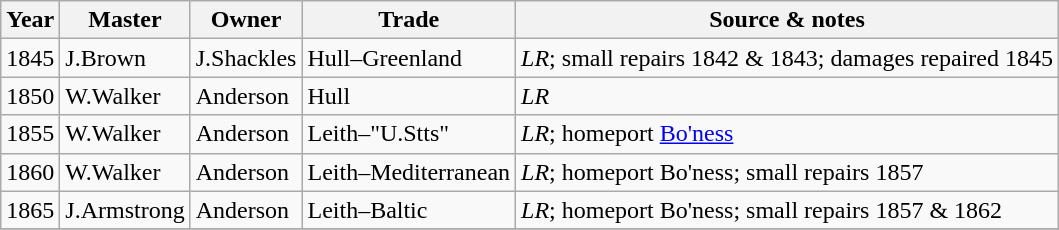<table class="sortable wikitable">
<tr>
<th>Year</th>
<th>Master</th>
<th>Owner</th>
<th>Trade</th>
<th>Source & notes</th>
</tr>
<tr>
<td>1845</td>
<td>J.Brown</td>
<td>J.Shackles</td>
<td>Hull–Greenland</td>
<td><em>LR</em>; small repairs 1842 & 1843; damages repaired 1845</td>
</tr>
<tr>
<td>1850</td>
<td>W.Walker</td>
<td>Anderson</td>
<td>Hull</td>
<td><em>LR</em></td>
</tr>
<tr>
<td>1855</td>
<td>W.Walker</td>
<td>Anderson</td>
<td>Leith–"U.Stts"</td>
<td><em>LR</em>; homeport <a href='#'>Bo'ness</a></td>
</tr>
<tr>
<td>1860</td>
<td>W.Walker</td>
<td>Anderson</td>
<td>Leith–Mediterranean</td>
<td><em>LR</em>; homeport Bo'ness; small repairs 1857</td>
</tr>
<tr>
<td>1865</td>
<td>J.Armstrong</td>
<td>Anderson</td>
<td>Leith–Baltic</td>
<td><em>LR</em>; homeport Bo'ness; small repairs 1857 & 1862</td>
</tr>
<tr>
</tr>
</table>
